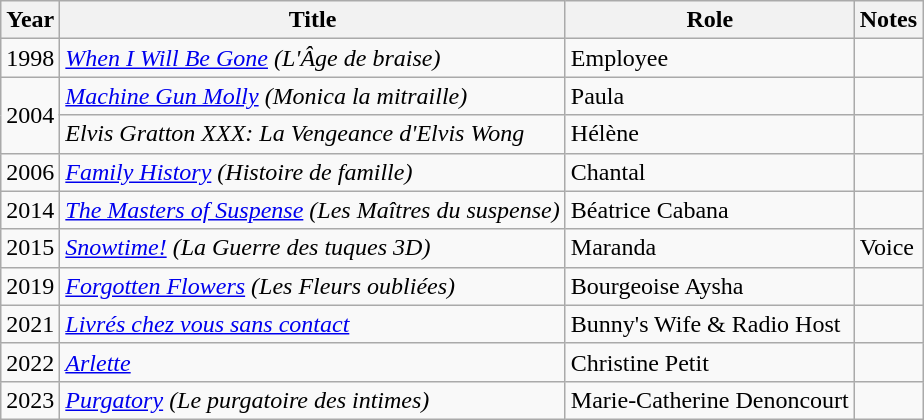<table class="wikitable sortable">
<tr>
<th>Year</th>
<th>Title</th>
<th class="unsortable">Role</th>
<th class="unsortable">Notes</th>
</tr>
<tr>
<td>1998</td>
<td><em><a href='#'>When I Will Be Gone</a> (L'Âge de braise)</em></td>
<td>Employee</td>
<td></td>
</tr>
<tr>
<td rowspan="2">2004</td>
<td><em><a href='#'>Machine Gun Molly</a> (Monica la mitraille)</em></td>
<td>Paula</td>
<td></td>
</tr>
<tr>
<td><em>Elvis Gratton XXX: La Vengeance d'Elvis Wong</em></td>
<td>Hélène</td>
<td></td>
</tr>
<tr>
<td>2006</td>
<td><em><a href='#'>Family History</a> (Histoire de famille)</em></td>
<td>Chantal</td>
<td></td>
</tr>
<tr>
<td>2014</td>
<td><em><a href='#'>The Masters of Suspense</a> (Les Maîtres du suspense)</em></td>
<td>Béatrice Cabana</td>
<td></td>
</tr>
<tr>
<td>2015</td>
<td><em><a href='#'>Snowtime!</a> (La Guerre des tuques 3D)</em></td>
<td>Maranda</td>
<td>Voice</td>
</tr>
<tr>
<td>2019</td>
<td><em><a href='#'>Forgotten Flowers</a> (Les Fleurs oubliées)</em></td>
<td>Bourgeoise Aysha</td>
<td></td>
</tr>
<tr>
<td>2021</td>
<td><em><a href='#'>Livrés chez vous sans contact</a></em></td>
<td>Bunny's Wife & Radio Host</td>
<td></td>
</tr>
<tr>
<td>2022</td>
<td><em><a href='#'>Arlette</a></em></td>
<td>Christine Petit</td>
<td></td>
</tr>
<tr>
<td>2023</td>
<td><em><a href='#'>Purgatory</a> (Le purgatoire des intimes)</em></td>
<td>Marie-Catherine Denoncourt</td>
<td></td>
</tr>
</table>
